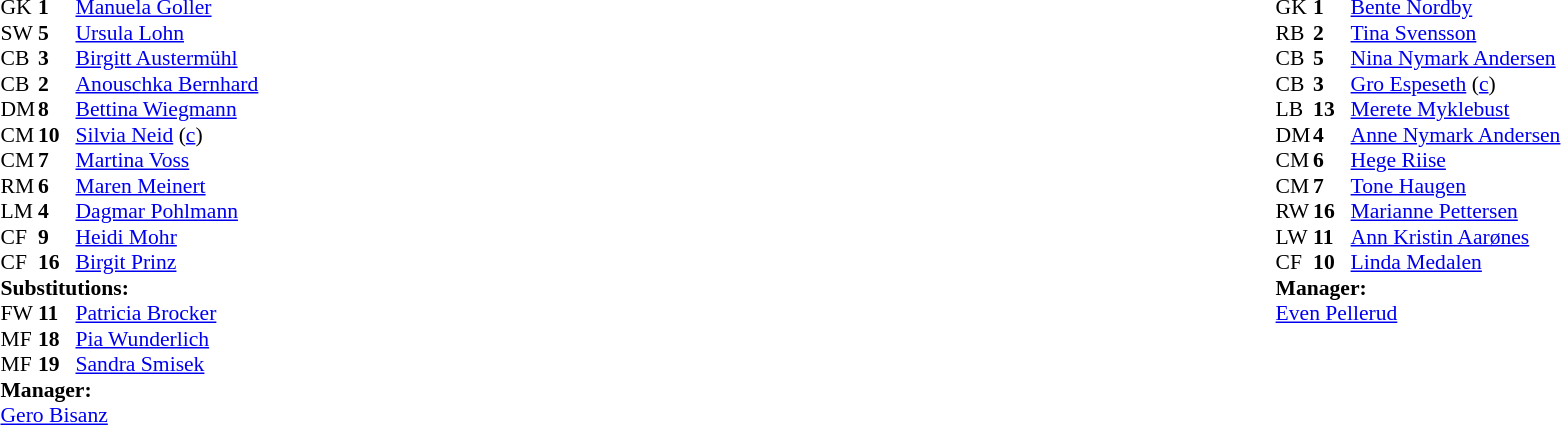<table width="100%">
<tr>
<td valign="top" width="40%"><br><table style="font-size:90%" cellspacing="0" cellpadding="0">
<tr>
<th width=25></th>
<th width=25></th>
</tr>
<tr>
<td>GK</td>
<td><strong>1</strong></td>
<td><a href='#'>Manuela Goller</a></td>
</tr>
<tr>
<td>SW</td>
<td><strong>5</strong></td>
<td><a href='#'>Ursula Lohn</a></td>
</tr>
<tr>
<td>CB</td>
<td><strong>3</strong></td>
<td><a href='#'>Birgitt Austermühl</a></td>
</tr>
<tr>
<td>CB</td>
<td><strong>2</strong></td>
<td><a href='#'>Anouschka Bernhard</a></td>
<td></td>
</tr>
<tr>
<td>DM</td>
<td><strong>8</strong></td>
<td><a href='#'>Bettina Wiegmann</a></td>
</tr>
<tr>
<td>CM</td>
<td><strong>10</strong></td>
<td><a href='#'>Silvia Neid</a> (<a href='#'>c</a>)</td>
</tr>
<tr>
<td>CM</td>
<td><strong>7</strong></td>
<td><a href='#'>Martina Voss</a></td>
</tr>
<tr>
<td>RM</td>
<td><strong>6</strong></td>
<td><a href='#'>Maren Meinert</a></td>
<td></td>
<td></td>
</tr>
<tr>
<td>LM</td>
<td><strong>4</strong></td>
<td><a href='#'>Dagmar Pohlmann</a></td>
<td></td>
<td></td>
</tr>
<tr>
<td>CF</td>
<td><strong>9</strong></td>
<td><a href='#'>Heidi Mohr</a></td>
</tr>
<tr>
<td>CF</td>
<td><strong>16</strong></td>
<td><a href='#'>Birgit Prinz</a></td>
<td></td>
<td></td>
</tr>
<tr>
<td colspan=3><strong>Substitutions:</strong></td>
</tr>
<tr>
<td>FW</td>
<td><strong>11</strong></td>
<td><a href='#'>Patricia Brocker</a></td>
<td></td>
<td></td>
</tr>
<tr>
<td>MF</td>
<td><strong>18</strong></td>
<td><a href='#'>Pia Wunderlich</a></td>
<td></td>
<td></td>
</tr>
<tr>
<td>MF</td>
<td><strong>19</strong></td>
<td><a href='#'>Sandra Smisek</a></td>
<td></td>
<td></td>
</tr>
<tr>
<td colspan=3><strong>Manager:</strong></td>
</tr>
<tr>
<td colspan=3><a href='#'>Gero Bisanz</a></td>
</tr>
</table>
</td>
<td valign="top"></td>
<td valign="top" width="50%"><br><table style="font-size:90%; margin:auto" cellspacing="0" cellpadding="0">
<tr>
<th width=25></th>
<th width=25></th>
</tr>
<tr>
<td>GK</td>
<td><strong>1</strong></td>
<td><a href='#'>Bente Nordby</a></td>
</tr>
<tr>
<td>RB</td>
<td><strong>2</strong></td>
<td><a href='#'>Tina Svensson</a></td>
</tr>
<tr>
<td>CB</td>
<td><strong>5</strong></td>
<td><a href='#'>Nina Nymark Andersen</a></td>
</tr>
<tr>
<td>CB</td>
<td><strong>3</strong></td>
<td><a href='#'>Gro Espeseth</a> (<a href='#'>c</a>)</td>
</tr>
<tr>
<td>LB</td>
<td><strong>13</strong></td>
<td><a href='#'>Merete Myklebust</a></td>
</tr>
<tr>
<td>DM</td>
<td><strong>4</strong></td>
<td><a href='#'>Anne Nymark Andersen</a></td>
<td></td>
</tr>
<tr>
<td>CM</td>
<td><strong>6</strong></td>
<td><a href='#'>Hege Riise</a></td>
</tr>
<tr>
<td>CM</td>
<td><strong>7</strong></td>
<td><a href='#'>Tone Haugen</a></td>
</tr>
<tr>
<td>RW</td>
<td><strong>16</strong></td>
<td><a href='#'>Marianne Pettersen</a></td>
</tr>
<tr>
<td>LW</td>
<td><strong>11</strong></td>
<td><a href='#'>Ann Kristin Aarønes</a></td>
<td></td>
</tr>
<tr>
<td>CF</td>
<td><strong>10</strong></td>
<td><a href='#'>Linda Medalen</a></td>
<td></td>
</tr>
<tr>
<td colspan=3><strong>Manager:</strong></td>
</tr>
<tr>
<td colspan=3><a href='#'>Even Pellerud</a></td>
</tr>
</table>
</td>
</tr>
</table>
